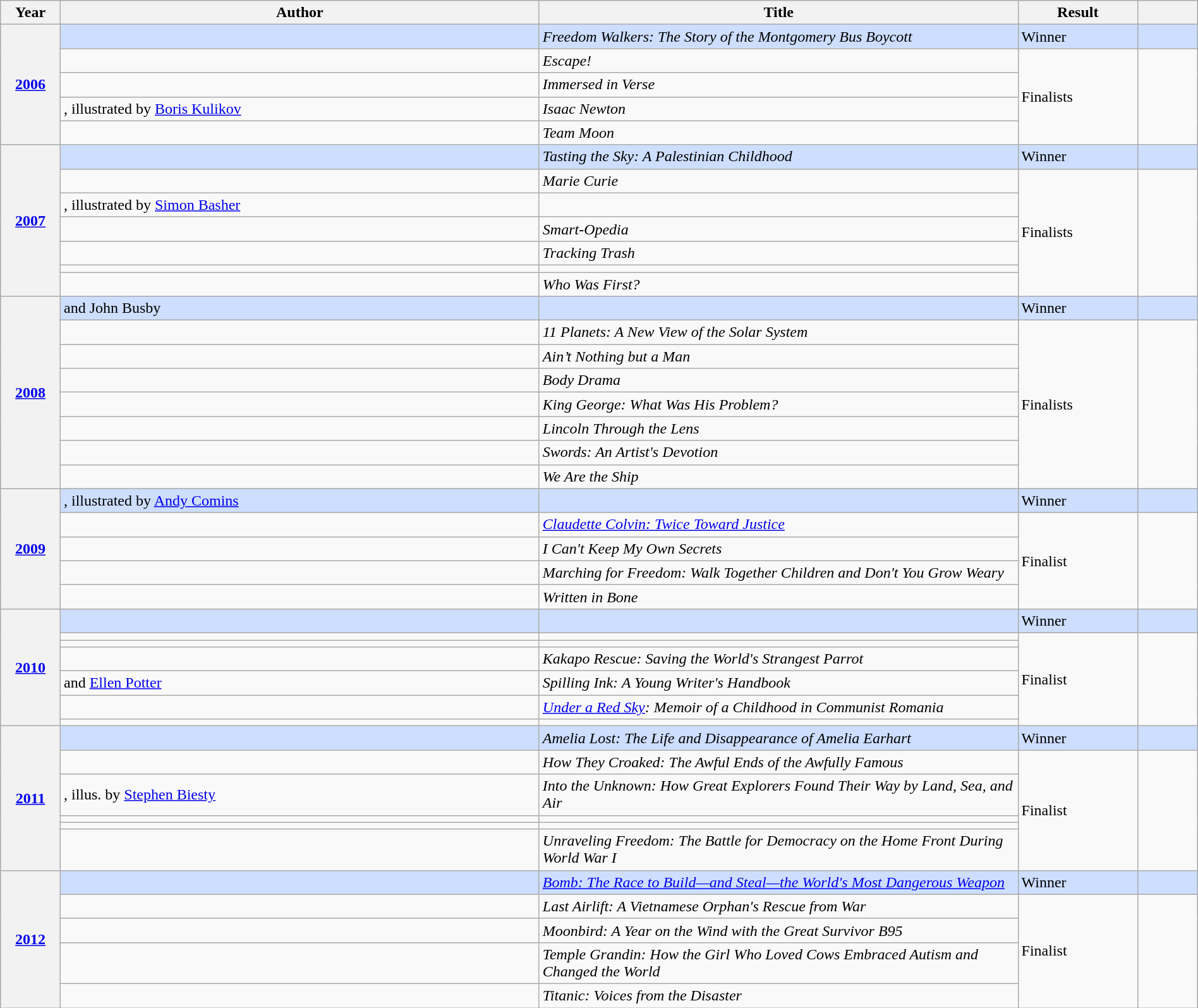<table class="wikitable sortable mw-collapsible" width="100%">
<tr>
<th scope=col width="5%">Year</th>
<th scope=col width="40%">Author</th>
<th scope=col width="40%">Title</th>
<th scope=col width="10%">Result</th>
<th scope=col width="5%" class="unsortable"></th>
</tr>
<tr style="background:#cddeff">
<th scope=row rowspan="5"><a href='#'>2006</a></th>
<td></td>
<td><em>Freedom Walkers: The Story of the Montgomery Bus Boycott</em></td>
<td>Winner</td>
<td></td>
</tr>
<tr>
<td></td>
<td><em>Escape!</em></td>
<td rowspan="4">Finalists</td>
<td rowspan="4"></td>
</tr>
<tr>
<td></td>
<td><em>Immersed in Verse</em></td>
</tr>
<tr>
<td>, illustrated by <a href='#'>Boris Kulikov</a></td>
<td><em>Isaac Newton</em></td>
</tr>
<tr>
<td></td>
<td><em>Team Moon</em></td>
</tr>
<tr style="background:#cddeff">
<th scope=row rowspan="7"><a href='#'>2007</a></th>
<td></td>
<td><em>Tasting the Sky: A Palestinian Childhood</em></td>
<td>Winner</td>
<td></td>
</tr>
<tr>
<td></td>
<td><em>Marie Curie</em></td>
<td rowspan="6">Finalists</td>
<td rowspan="6"></td>
</tr>
<tr>
<td>, illustrated by <a href='#'>Simon Basher</a></td>
<td></td>
</tr>
<tr>
<td></td>
<td><em>Smart-Opedia</em></td>
</tr>
<tr>
<td></td>
<td><em>Tracking Trash</em></td>
</tr>
<tr>
<td></td>
<td></td>
</tr>
<tr>
<td></td>
<td><em>Who Was First?</em></td>
</tr>
<tr style="background:#cddeff">
<th scope=row rowspan="8"><a href='#'>2008</a></th>
<td> and John Busby</td>
<td><em></em></td>
<td>Winner</td>
<td></td>
</tr>
<tr>
<td></td>
<td><em>11 Planets: A New View of the Solar System</em></td>
<td rowspan="7">Finalists</td>
<td rowspan="7"></td>
</tr>
<tr>
<td></td>
<td><em>Ain’t Nothing but a Man</em></td>
</tr>
<tr>
<td></td>
<td><em>Body Drama</em></td>
</tr>
<tr>
<td></td>
<td><em>King George: What Was His Problem?</em></td>
</tr>
<tr>
<td></td>
<td><em>Lincoln Through the Lens</em></td>
</tr>
<tr>
<td></td>
<td><em>Swords: An Artist's Devotion</em></td>
</tr>
<tr>
<td></td>
<td><em>We Are the Ship</em></td>
</tr>
<tr style="background:#cddeff">
<th scope=row rowspan="5"><a href='#'>2009</a></th>
<td>, illustrated by <a href='#'>Andy Comins</a></td>
<td><em></em></td>
<td>Winner</td>
<td></td>
</tr>
<tr>
<td></td>
<td><em><a href='#'>Claudette Colvin: Twice Toward Justice</a></em></td>
<td rowspan="4">Finalist</td>
<td rowspan="4"></td>
</tr>
<tr>
<td></td>
<td><em>I Can't Keep My Own Secrets</em></td>
</tr>
<tr>
<td></td>
<td><em>Marching for Freedom: Walk Together Children and Don't You Grow Weary</em></td>
</tr>
<tr>
<td></td>
<td><em>Written in Bone</em></td>
</tr>
<tr style="background:#cddeff">
<th scope=row rowspan="7"><a href='#'>2010</a></th>
<td></td>
<td><em></em></td>
<td>Winner</td>
<td></td>
</tr>
<tr>
<td></td>
<td></td>
<td rowspan="6">Finalist</td>
<td rowspan="6"></td>
</tr>
<tr>
<td></td>
<td></td>
</tr>
<tr>
<td></td>
<td><em>Kakapo Rescue: Saving the World's Strangest Parrot</em></td>
</tr>
<tr>
<td> and <a href='#'>Ellen Potter</a></td>
<td><em>Spilling Ink: A Young Writer's Handbook</em></td>
</tr>
<tr>
<td></td>
<td><em><a href='#'>Under a Red Sky</a>: Memoir of a Childhood in Communist Romania</em></td>
</tr>
<tr>
<td></td>
<td></td>
</tr>
<tr style="background:#cddeff">
<th scope=row rowspan="6"><a href='#'>2011</a></th>
<td></td>
<td><em>Amelia Lost: The Life and Disappearance of Amelia Earhart</em></td>
<td>Winner</td>
<td></td>
</tr>
<tr>
<td></td>
<td><em>How They Croaked: The Awful Ends of the Awfully Famous</em></td>
<td rowspan="5">Finalist</td>
<td rowspan="5"></td>
</tr>
<tr>
<td>, illus. by <a href='#'>Stephen Biesty</a></td>
<td><em>Into the Unknown: How Great Explorers Found Their Way by Land, Sea, and Air</em></td>
</tr>
<tr>
<td></td>
<td></td>
</tr>
<tr>
<td></td>
<td></td>
</tr>
<tr>
<td></td>
<td><em>Unraveling Freedom: The Battle for Democracy on the Home Front During World War I</em></td>
</tr>
<tr style="background:#cddeff">
<th scope=row rowspan="5"><a href='#'>2012</a></th>
<td></td>
<td><em><a href='#'>Bomb: The Race to Build—and Steal—the World's Most Dangerous Weapon</a></em></td>
<td>Winner</td>
<td></td>
</tr>
<tr>
<td></td>
<td><em>Last Airlift: A Vietnamese Orphan's Rescue from War</em></td>
<td rowspan="4">Finalist</td>
<td rowspan="4"></td>
</tr>
<tr>
<td></td>
<td><em>Moonbird: A Year on the Wind with the Great Survivor B95</em></td>
</tr>
<tr>
<td></td>
<td><em>Temple Grandin: How the Girl Who Loved Cows Embraced Autism and Changed the World</em></td>
</tr>
<tr>
<td></td>
<td><em>Titanic: Voices from the Disaster</em></td>
</tr>
</table>
